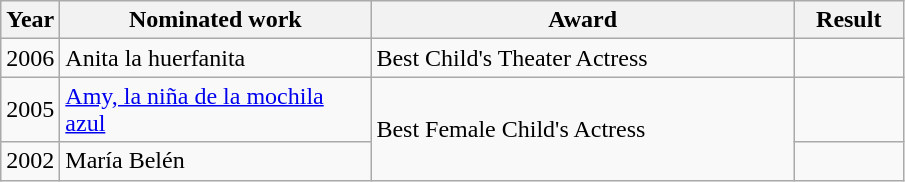<table class="wikitable">
<tr>
<th>Year</th>
<th width="200">Nominated work</th>
<th width="275">Award</th>
<th width="65">Result</th>
</tr>
<tr>
<td>2006</td>
<td>Anita la huerfanita</td>
<td>Best Child's Theater Actress</td>
<td></td>
</tr>
<tr>
<td>2005</td>
<td><a href='#'>Amy, la niña de la mochila azul</a></td>
<td rowspan="2">Best Female Child's Actress</td>
<td></td>
</tr>
<tr>
<td>2002</td>
<td>María Belén</td>
<td></td>
</tr>
</table>
